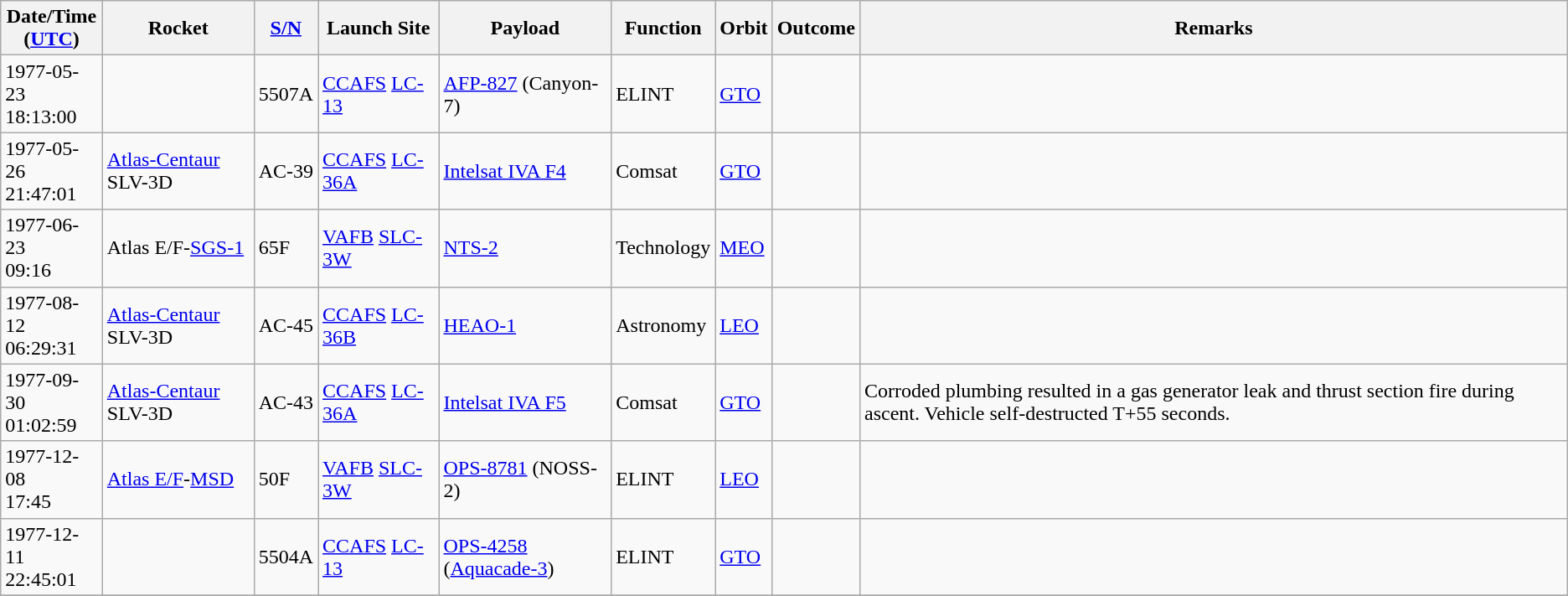<table class="wikitable" style="margin: 1em 1em 1em 0";>
<tr>
<th>Date/Time<br>(<a href='#'>UTC</a>)</th>
<th>Rocket</th>
<th><a href='#'>S/N</a></th>
<th>Launch Site</th>
<th>Payload</th>
<th>Function</th>
<th>Orbit</th>
<th>Outcome</th>
<th>Remarks</th>
</tr>
<tr>
<td>1977-05-23<br>18:13:00</td>
<td></td>
<td>5507A</td>
<td><a href='#'>CCAFS</a> <a href='#'>LC-13</a></td>
<td><a href='#'>AFP-827</a> (Canyon-7)</td>
<td>ELINT</td>
<td><a href='#'>GTO</a></td>
<td></td>
<td></td>
</tr>
<tr>
<td>1977-05-26<br>21:47:01</td>
<td><a href='#'>Atlas-Centaur</a> SLV-3D</td>
<td>AC-39</td>
<td><a href='#'>CCAFS</a> <a href='#'>LC-36A</a></td>
<td><a href='#'>Intelsat IVA F4</a></td>
<td>Comsat</td>
<td><a href='#'>GTO</a></td>
<td></td>
<td></td>
</tr>
<tr>
<td>1977-06-23<br>09:16</td>
<td>Atlas E/F-<a href='#'>SGS-1</a></td>
<td>65F</td>
<td><a href='#'>VAFB</a> <a href='#'>SLC-3W</a></td>
<td><a href='#'>NTS-2</a></td>
<td>Technology</td>
<td><a href='#'>MEO</a></td>
<td></td>
<td></td>
</tr>
<tr>
<td>1977-08-12<br>06:29:31</td>
<td><a href='#'>Atlas-Centaur</a> SLV-3D</td>
<td>AC-45</td>
<td><a href='#'>CCAFS</a> <a href='#'>LC-36B</a></td>
<td><a href='#'>HEAO-1</a></td>
<td>Astronomy</td>
<td><a href='#'>LEO</a></td>
<td></td>
<td></td>
</tr>
<tr>
<td>1977-09-30<br>01:02:59</td>
<td><a href='#'>Atlas-Centaur</a> SLV-3D</td>
<td>AC-43</td>
<td><a href='#'>CCAFS</a> <a href='#'>LC-36A</a></td>
<td><a href='#'>Intelsat IVA F5</a></td>
<td>Comsat</td>
<td><a href='#'>GTO</a></td>
<td></td>
<td>Corroded plumbing resulted in a gas generator leak and thrust section fire during ascent. Vehicle self-destructed T+55 seconds.</td>
</tr>
<tr>
<td>1977-12-08<br>17:45</td>
<td><a href='#'>Atlas E/F</a>-<a href='#'>MSD</a></td>
<td>50F</td>
<td><a href='#'>VAFB</a> <a href='#'>SLC-3W</a></td>
<td><a href='#'>OPS-8781</a> (NOSS-2)</td>
<td>ELINT</td>
<td><a href='#'>LEO</a></td>
<td></td>
<td></td>
</tr>
<tr>
<td>1977-12-11<br>22:45:01</td>
<td></td>
<td>5504A</td>
<td><a href='#'>CCAFS</a> <a href='#'>LC-13</a></td>
<td><a href='#'>OPS-4258</a> (<a href='#'>Aquacade-3</a>)</td>
<td>ELINT</td>
<td><a href='#'>GTO</a></td>
<td></td>
<td></td>
</tr>
<tr>
</tr>
</table>
